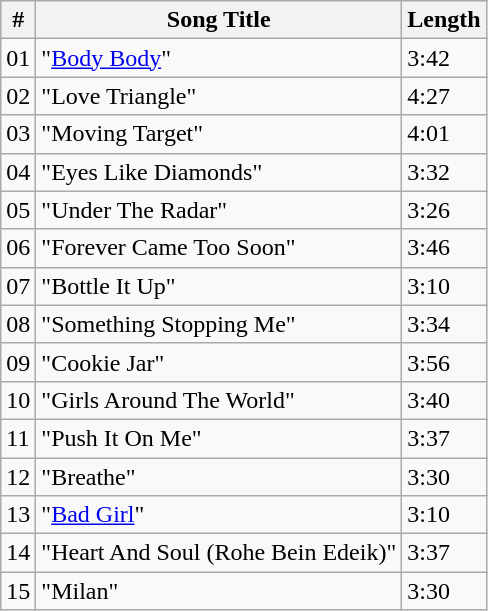<table class="wikitable">
<tr>
<th>#</th>
<th>Song Title</th>
<th>Length</th>
</tr>
<tr>
<td>01</td>
<td>"<a href='#'>Body Body</a>"</td>
<td>3:42</td>
</tr>
<tr>
<td>02</td>
<td>"Love Triangle"</td>
<td>4:27</td>
</tr>
<tr>
<td>03</td>
<td>"Moving Target"</td>
<td>4:01</td>
</tr>
<tr>
<td>04</td>
<td>"Eyes Like Diamonds"</td>
<td>3:32</td>
</tr>
<tr>
<td>05</td>
<td>"Under The Radar"</td>
<td>3:26</td>
</tr>
<tr>
<td>06</td>
<td>"Forever Came Too Soon"</td>
<td>3:46</td>
</tr>
<tr>
<td>07</td>
<td>"Bottle It Up"</td>
<td>3:10</td>
</tr>
<tr>
<td>08</td>
<td>"Something Stopping Me"</td>
<td>3:34</td>
</tr>
<tr>
<td>09</td>
<td>"Cookie Jar"</td>
<td>3:56</td>
</tr>
<tr>
<td>10</td>
<td>"Girls Around The World"</td>
<td>3:40</td>
</tr>
<tr>
<td>11</td>
<td>"Push It On Me"</td>
<td>3:37</td>
</tr>
<tr>
<td>12</td>
<td>"Breathe"</td>
<td>3:30</td>
</tr>
<tr>
<td>13</td>
<td>"<a href='#'>Bad Girl</a>"</td>
<td>3:10</td>
</tr>
<tr>
<td>14</td>
<td>"Heart And Soul (Rohe Bein Edeik)"</td>
<td>3:37</td>
</tr>
<tr>
<td>15</td>
<td>"Milan"</td>
<td>3:30</td>
</tr>
</table>
